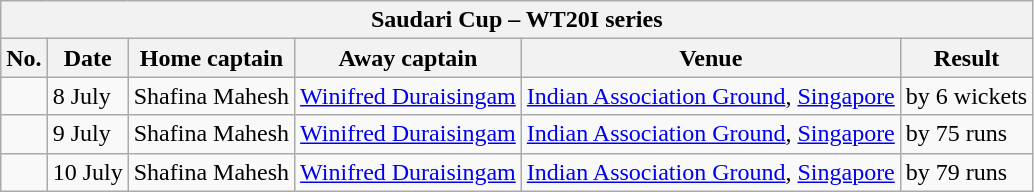<table class="wikitable">
<tr>
<th colspan="6">Saudari Cup – WT20I series</th>
</tr>
<tr>
<th>No.</th>
<th>Date</th>
<th>Home captain</th>
<th>Away captain</th>
<th>Venue</th>
<th>Result</th>
</tr>
<tr>
<td></td>
<td>8 July</td>
<td>Shafina Mahesh</td>
<td><a href='#'>Winifred Duraisingam</a></td>
<td><a href='#'>Indian Association Ground</a>, <a href='#'>Singapore</a></td>
<td> by 6 wickets</td>
</tr>
<tr>
<td></td>
<td>9 July</td>
<td>Shafina Mahesh</td>
<td><a href='#'>Winifred Duraisingam</a></td>
<td><a href='#'>Indian Association Ground</a>, <a href='#'>Singapore</a></td>
<td> by 75 runs</td>
</tr>
<tr>
<td></td>
<td>10 July</td>
<td>Shafina Mahesh</td>
<td><a href='#'>Winifred Duraisingam</a></td>
<td><a href='#'>Indian Association Ground</a>, <a href='#'>Singapore</a></td>
<td> by 79 runs</td>
</tr>
</table>
